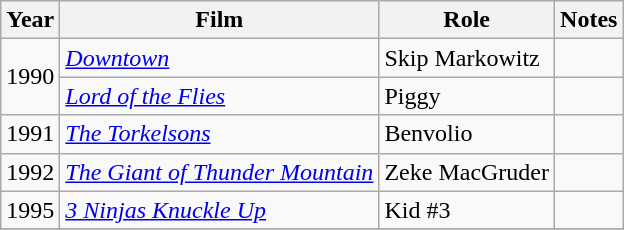<table class="wikitable">
<tr>
<th>Year</th>
<th>Film</th>
<th>Role</th>
<th>Notes</th>
</tr>
<tr>
<td rowspan="2">1990</td>
<td><em><a href='#'>Downtown</a></em></td>
<td>Skip Markowitz</td>
<td></td>
</tr>
<tr>
<td><em><a href='#'>Lord of the Flies</a></em></td>
<td>Piggy</td>
<td></td>
</tr>
<tr>
<td>1991</td>
<td><em><a href='#'>The Torkelsons</a></em></td>
<td>Benvolio</td>
<td></td>
</tr>
<tr>
<td>1992</td>
<td><em><a href='#'>The Giant of Thunder Mountain</a></em></td>
<td>Zeke MacGruder</td>
<td></td>
</tr>
<tr>
<td>1995</td>
<td><em><a href='#'>3 Ninjas Knuckle Up</a></em></td>
<td>Kid #3</td>
<td></td>
</tr>
<tr>
</tr>
</table>
